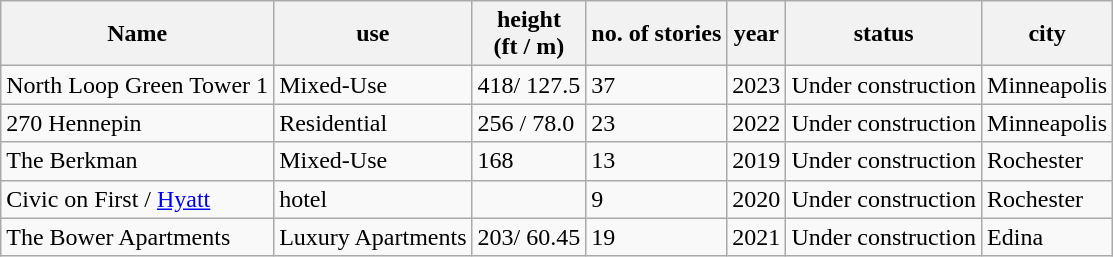<table class="wikitable">
<tr>
<th>Name</th>
<th>use</th>
<th>height<br>(ft / m)</th>
<th>no. of stories</th>
<th>year</th>
<th>status</th>
<th>city</th>
</tr>
<tr>
<td>North Loop Green Tower 1</td>
<td>Mixed-Use</td>
<td>418/ 127.5</td>
<td>37</td>
<td>2023</td>
<td>Under construction</td>
<td>Minneapolis</td>
</tr>
<tr>
<td>270 Hennepin</td>
<td>Residential</td>
<td>256 / 78.0</td>
<td>23</td>
<td>2022</td>
<td>Under construction</td>
<td>Minneapolis</td>
</tr>
<tr>
<td>The Berkman</td>
<td>Mixed-Use</td>
<td>168</td>
<td>13</td>
<td>2019</td>
<td>Under construction</td>
<td>Rochester</td>
</tr>
<tr>
<td>Civic on First / <a href='#'>Hyatt</a></td>
<td>hotel</td>
<td></td>
<td>9</td>
<td>2020</td>
<td>Under construction</td>
<td>Rochester</td>
</tr>
<tr>
<td>The Bower Apartments</td>
<td>Luxury Apartments</td>
<td>203/ 60.45</td>
<td>19</td>
<td>2021</td>
<td>Under construction</td>
<td>Edina</td>
</tr>
</table>
